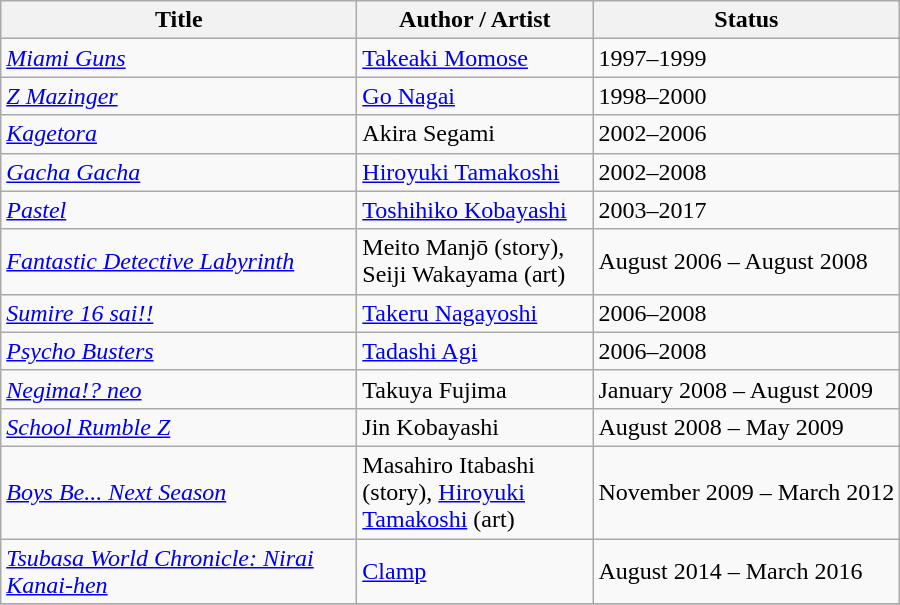<table class="wikitable">
<tr>
<th width="230">Title</th>
<th width="150">Author / Artist</th>
<th>Status</th>
</tr>
<tr>
<td><em><a href='#'>Miami Guns</a></em></td>
<td><a href='#'>Takeaki Momose</a></td>
<td>1997–1999</td>
</tr>
<tr>
<td><em><a href='#'>Z Mazinger</a></em></td>
<td><a href='#'>Go Nagai</a></td>
<td>1998–2000</td>
</tr>
<tr>
<td><em><a href='#'>Kagetora</a></em></td>
<td>Akira Segami</td>
<td>2002–2006</td>
</tr>
<tr>
<td><em><a href='#'>Gacha Gacha</a></em></td>
<td><a href='#'>Hiroyuki Tamakoshi</a></td>
<td>2002–2008</td>
</tr>
<tr>
<td><em><a href='#'>Pastel</a></em></td>
<td><a href='#'>Toshihiko Kobayashi</a></td>
<td>2003–2017</td>
</tr>
<tr>
<td><em><a href='#'>Fantastic Detective Labyrinth</a></em></td>
<td>Meito Manjō (story), Seiji Wakayama (art)</td>
<td>August 2006 – August 2008</td>
</tr>
<tr>
<td><em><a href='#'>Sumire 16 sai!!</a></em></td>
<td><a href='#'>Takeru Nagayoshi</a></td>
<td>2006–2008</td>
</tr>
<tr>
<td><em><a href='#'>Psycho Busters</a></em></td>
<td><a href='#'>Tadashi Agi</a></td>
<td>2006–2008</td>
</tr>
<tr>
<td><em><a href='#'>Negima!? neo</a></em></td>
<td>Takuya Fujima</td>
<td>January 2008 – August 2009</td>
</tr>
<tr>
<td><em><a href='#'>School Rumble Z</a></em></td>
<td>Jin Kobayashi</td>
<td>August 2008 – May 2009</td>
</tr>
<tr>
<td><em><a href='#'>Boys Be... Next Season</a></em></td>
<td>Masahiro Itabashi (story), <a href='#'>Hiroyuki Tamakoshi</a> (art)</td>
<td>November 2009 – March 2012</td>
</tr>
<tr>
<td><em><a href='#'>Tsubasa World Chronicle: Nirai Kanai-hen</a></em></td>
<td><a href='#'>Clamp</a></td>
<td>August 2014 – March 2016</td>
</tr>
<tr>
</tr>
</table>
